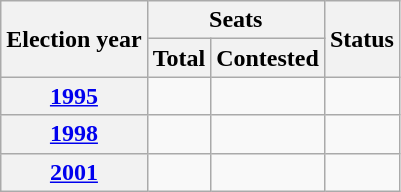<table class="wikitable">
<tr>
<th rowspan=2>Election year</th>
<th colspan=2>Seats</th>
<th rowspan=2>Status</th>
</tr>
<tr>
<th>Total</th>
<th>Contested</th>
</tr>
<tr style="text-align:center;">
<th><a href='#'>1995</a></th>
<td></td>
<td></td>
<td></td>
</tr>
<tr>
<th><a href='#'>1998</a></th>
<td></td>
<td></td>
<td></td>
</tr>
<tr>
<th><a href='#'>2001</a></th>
<td></td>
<td></td>
<td></td>
</tr>
</table>
